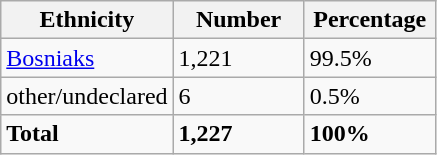<table class="wikitable">
<tr>
<th width="100px">Ethnicity</th>
<th width="80px">Number</th>
<th width="80px">Percentage</th>
</tr>
<tr>
<td><a href='#'>Bosniaks</a></td>
<td>1,221</td>
<td>99.5%</td>
</tr>
<tr>
<td>other/undeclared</td>
<td>6</td>
<td>0.5%</td>
</tr>
<tr>
<td><strong>Total</strong></td>
<td><strong>1,227</strong></td>
<td><strong>100%</strong></td>
</tr>
</table>
